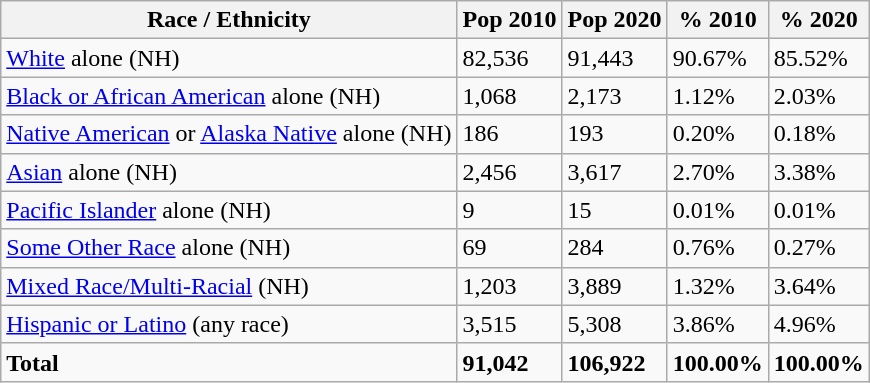<table class="wikitable">
<tr>
<th>Race / Ethnicity</th>
<th>Pop 2010</th>
<th>Pop 2020</th>
<th>% 2010</th>
<th>% 2020</th>
</tr>
<tr>
<td><a href='#'>White</a> alone (NH)</td>
<td>82,536</td>
<td>91,443</td>
<td>90.67%</td>
<td>85.52%</td>
</tr>
<tr>
<td><a href='#'>Black or African American</a> alone (NH)</td>
<td>1,068</td>
<td>2,173</td>
<td>1.12%</td>
<td>2.03%</td>
</tr>
<tr>
<td><a href='#'>Native American</a> or <a href='#'>Alaska Native</a> alone (NH)</td>
<td>186</td>
<td>193</td>
<td>0.20%</td>
<td>0.18%</td>
</tr>
<tr>
<td><a href='#'>Asian</a> alone (NH)</td>
<td>2,456</td>
<td>3,617</td>
<td>2.70%</td>
<td>3.38%</td>
</tr>
<tr>
<td><a href='#'>Pacific Islander</a> alone (NH)</td>
<td>9</td>
<td>15</td>
<td>0.01%</td>
<td>0.01%</td>
</tr>
<tr>
<td><a href='#'>Some Other Race</a> alone (NH)</td>
<td>69</td>
<td>284</td>
<td>0.76%</td>
<td>0.27%</td>
</tr>
<tr>
<td><a href='#'>Mixed Race/Multi-Racial</a> (NH)</td>
<td>1,203</td>
<td>3,889</td>
<td>1.32%</td>
<td>3.64%</td>
</tr>
<tr>
<td><a href='#'>Hispanic or Latino</a> (any race)</td>
<td>3,515</td>
<td>5,308</td>
<td>3.86%</td>
<td>4.96%</td>
</tr>
<tr>
<td><strong>Total</strong></td>
<td><strong>91,042</strong></td>
<td><strong>106,922</strong></td>
<td><strong>100.00%</strong></td>
<td><strong>100.00%</strong></td>
</tr>
</table>
